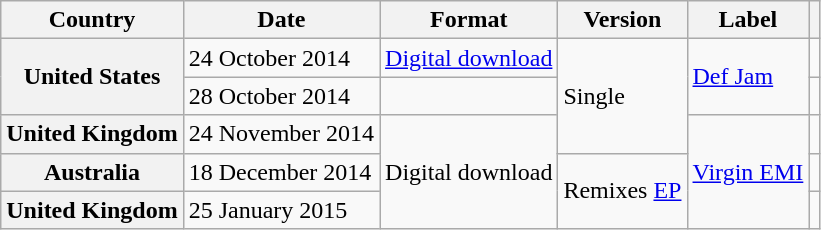<table class="wikitable plainrowheaders">
<tr>
<th scope="col">Country</th>
<th scope="col">Date</th>
<th scope="col">Format</th>
<th>Version</th>
<th scope="col">Label</th>
<th scope="col"></th>
</tr>
<tr>
<th scope="row" rowspan="2">United States</th>
<td>24 October 2014</td>
<td><a href='#'>Digital download</a><br></td>
<td rowspan="3">Single</td>
<td rowspan="2"><a href='#'>Def Jam</a></td>
<td></td>
</tr>
<tr>
<td>28 October 2014</td>
<td></td>
<td></td>
</tr>
<tr>
<th scope="row">United Kingdom</th>
<td>24 November 2014</td>
<td rowspan="3">Digital download</td>
<td rowspan="3"><a href='#'>Virgin EMI</a></td>
<td></td>
</tr>
<tr>
<th scope="row">Australia</th>
<td>18 December 2014</td>
<td rowspan="2">Remixes <a href='#'>EP</a></td>
<td></td>
</tr>
<tr>
<th scope="row">United Kingdom</th>
<td>25 January 2015</td>
<td></td>
</tr>
</table>
